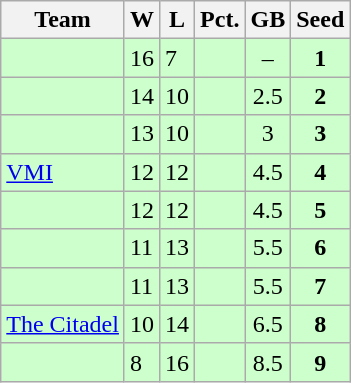<table class=wikitable>
<tr>
<th>Team</th>
<th>W</th>
<th>L</th>
<th>Pct.</th>
<th>GB</th>
<th>Seed</th>
</tr>
<tr bgcolor=ccffcc>
<td></td>
<td>16</td>
<td>7</td>
<td></td>
<td style="text-align: center;">–</td>
<td style="text-align: center;"><strong>1</strong></td>
</tr>
<tr bgcolor=ccffcc>
<td></td>
<td>14</td>
<td>10</td>
<td></td>
<td style="text-align: center;">2.5</td>
<td style="text-align: center;"><strong>2</strong></td>
</tr>
<tr bgcolor=ccffcc>
<td></td>
<td>13</td>
<td>10</td>
<td></td>
<td style="text-align: center;">3</td>
<td style="text-align: center;"><strong>3</strong></td>
</tr>
<tr bgcolor=ccffcc>
<td><a href='#'>VMI</a></td>
<td>12</td>
<td>12</td>
<td></td>
<td style="text-align: center;">4.5</td>
<td style="text-align: center;"><strong>4</strong></td>
</tr>
<tr bgcolor=ccffcc>
<td></td>
<td>12</td>
<td>12</td>
<td></td>
<td style="text-align: center;">4.5</td>
<td style="text-align: center;"><strong>5</strong></td>
</tr>
<tr bgcolor=ccffcc>
<td></td>
<td>11</td>
<td>13</td>
<td></td>
<td style="text-align: center;">5.5</td>
<td style="text-align: center;"><strong>6</strong></td>
</tr>
<tr bgcolor=ccffcc>
<td></td>
<td>11</td>
<td>13</td>
<td></td>
<td style="text-align: center;">5.5</td>
<td style="text-align: center;"><strong>7</strong></td>
</tr>
<tr bgcolor=ccffcc>
<td><a href='#'>The Citadel</a></td>
<td>10</td>
<td>14</td>
<td></td>
<td style="text-align: center;">6.5</td>
<td style="text-align: center;"><strong>8</strong></td>
</tr>
<tr bgcolor=ccffcc>
<td></td>
<td>8</td>
<td>16</td>
<td></td>
<td style="text-align: center;">8.5</td>
<td style="text-align: center;"><strong>9</strong></td>
</tr>
</table>
